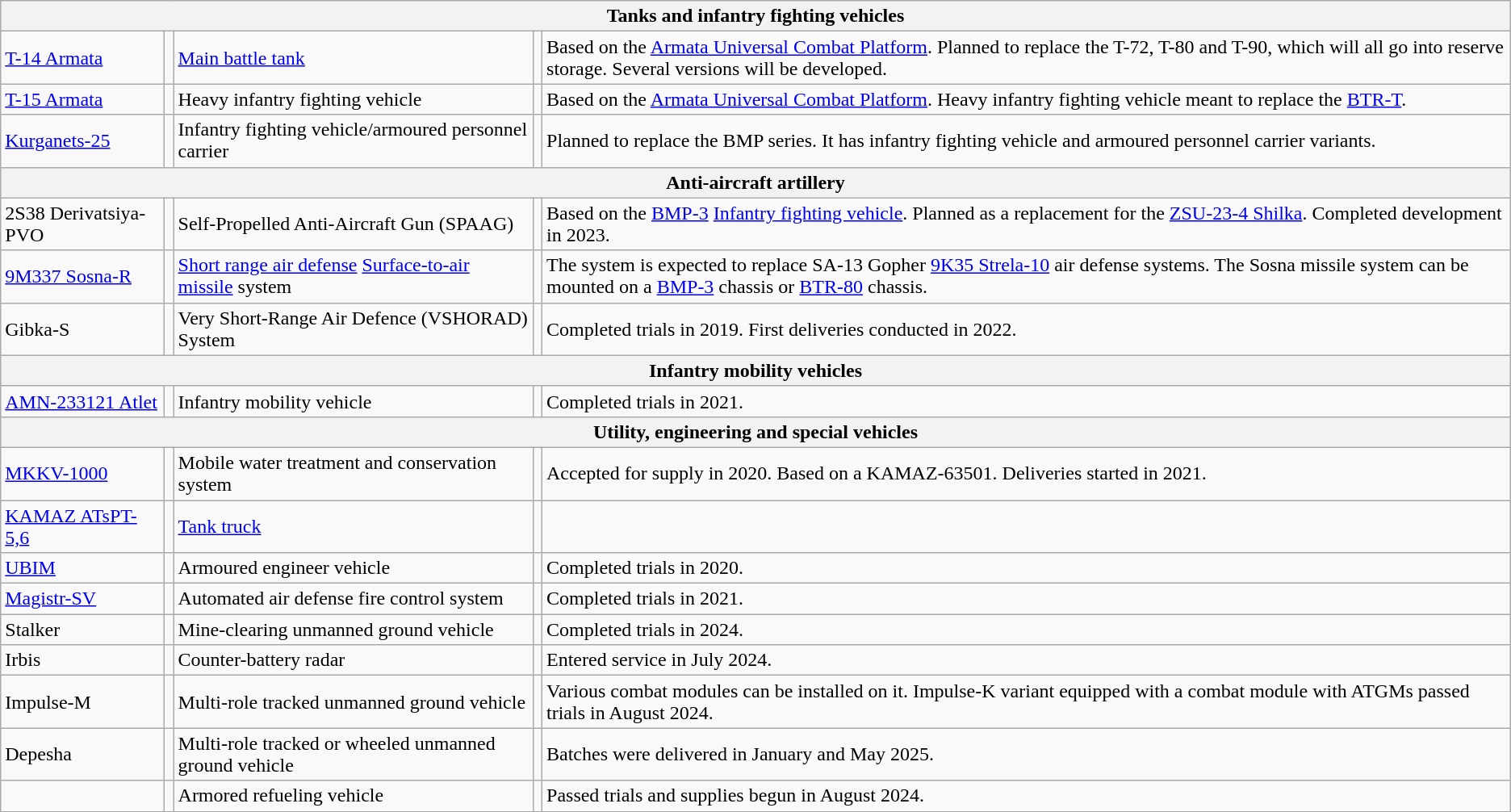<table class="wikitable">
<tr>
<th colspan="7">Tanks and infantry fighting vehicles</th>
</tr>
<tr>
<td><a href='#'>T-14 Armata</a></td>
<td></td>
<td><a href='#'>Main battle tank</a></td>
<td></td>
<td>Based on the <a href='#'>Armata Universal Combat Platform</a>. Planned to replace the T-72, T-80 and T-90, which will all go into reserve storage. Several versions will be developed.</td>
</tr>
<tr>
<td><a href='#'>T-15 Armata</a></td>
<td></td>
<td>Heavy infantry fighting vehicle</td>
<td></td>
<td>Based on the <a href='#'>Armata Universal Combat Platform</a>. Heavy infantry fighting vehicle meant to replace the <a href='#'>BTR-T</a>.</td>
</tr>
<tr>
<td><a href='#'>Kurganets-25</a></td>
<td></td>
<td>Infantry fighting vehicle/armoured personnel carrier</td>
<td></td>
<td>Planned to replace the BMP series. It has infantry fighting vehicle and armoured personnel carrier variants.</td>
</tr>
<tr>
<th colspan="7">Anti-aircraft artillery</th>
</tr>
<tr>
<td>2S38 Derivatsiya-PVO</td>
<td></td>
<td>Self-Propelled Anti-Aircraft Gun (SPAAG)</td>
<td></td>
<td>Based on the <a href='#'>BMP-3</a> <a href='#'>Infantry fighting vehicle</a>. Planned as a replacement for the <a href='#'>ZSU-23-4 Shilka</a>. Completed development in 2023.</td>
</tr>
<tr>
<td><a href='#'>9M337 Sosna-R</a></td>
<td></td>
<td><a href='#'>Short range air defense</a> <a href='#'>Surface-to-air missile</a> system</td>
<td></td>
<td>The system is expected to replace SA-13 Gopher <a href='#'>9K35 Strela-10</a> air defense systems. The Sosna missile system can be mounted on a <a href='#'>BMP-3</a> chassis or <a href='#'>BTR-80</a> chassis.</td>
</tr>
<tr>
<td>Gibka-S</td>
<td></td>
<td>Very Short-Range Air Defence (VSHORAD) System</td>
<td></td>
<td>Completed trials in 2019. First deliveries conducted in 2022.</td>
</tr>
<tr>
<th colspan="7">Infantry mobility vehicles</th>
</tr>
<tr>
<td><a href='#'>AMN-233121 Atlet</a></td>
<td></td>
<td>Infantry mobility vehicle</td>
<td></td>
<td>Completed trials in 2021.</td>
</tr>
<tr>
<th colspan="7">Utility, engineering and special vehicles</th>
</tr>
<tr>
<td><a href='#'>MKKV-1000</a></td>
<td></td>
<td>Mobile water treatment and conservation system</td>
<td></td>
<td>Accepted for supply in 2020. Based on a KAMAZ-63501. Deliveries started in 2021.</td>
</tr>
<tr>
<td><a href='#'>KAMAZ ATsPT-5,6</a></td>
<td></td>
<td><a href='#'>Tank truck</a></td>
<td></td>
<td></td>
</tr>
<tr>
<td><a href='#'>UBIM</a></td>
<td></td>
<td>Armoured engineer vehicle</td>
<td></td>
<td>Completed trials in 2020.</td>
</tr>
<tr>
<td><a href='#'>Magistr-SV</a></td>
<td></td>
<td>Automated air defense fire control system</td>
<td></td>
<td>Completed trials in 2021.</td>
</tr>
<tr>
<td>Stalker</td>
<td></td>
<td>Mine-clearing unmanned ground vehicle</td>
<td></td>
<td>Completed trials in 2024.</td>
</tr>
<tr>
<td>Irbis</td>
<td></td>
<td>Counter-battery radar</td>
<td></td>
<td>Entered service in July 2024.</td>
</tr>
<tr>
<td>Impulse-M</td>
<td></td>
<td>Multi-role tracked unmanned ground vehicle</td>
<td></td>
<td>Various combat modules can be installed on it. Impulse-K variant equipped with a combat module with ATGMs passed trials in August 2024.</td>
</tr>
<tr>
<td>Depesha</td>
<td></td>
<td>Multi-role tracked or wheeled unmanned ground vehicle</td>
<td></td>
<td> Batches were delivered in January and May 2025.</td>
</tr>
<tr>
<td></td>
<td></td>
<td>Armored refueling vehicle</td>
<td></td>
<td>Passed trials and supplies begun in August 2024.</td>
</tr>
</table>
